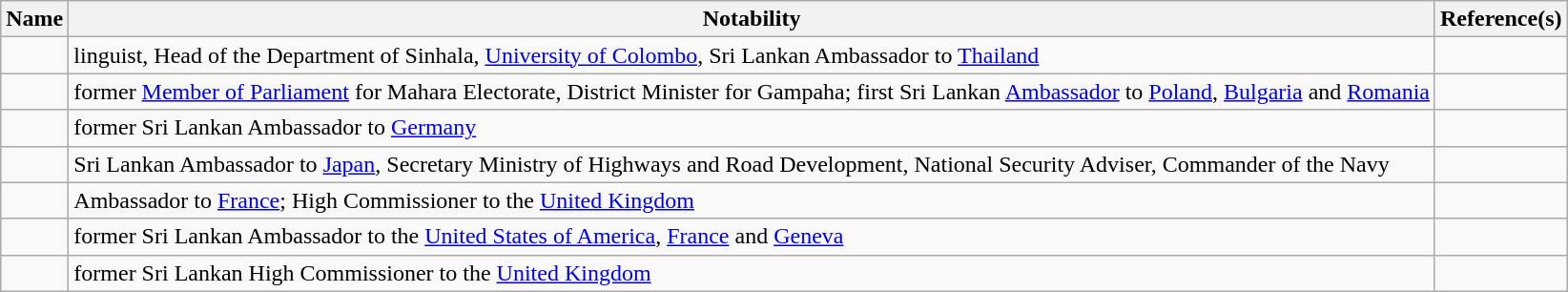<table class="wikitable sortable">
<tr>
<th>Name</th>
<th class="unsortable">Notability</th>
<th class="unsortable">Reference(s)</th>
</tr>
<tr>
<td></td>
<td>linguist, Head of the Department of Sinhala, <a href='#'>University of Colombo</a>, Sri Lankan Ambassador to <a href='#'>Thailand</a></td>
<td></td>
</tr>
<tr>
<td></td>
<td>former <a href='#'>Member of Parliament</a> for Mahara Electorate, District Minister for Gampaha; first Sri Lankan <a href='#'>Ambassador</a> to <a href='#'>Poland</a>, <a href='#'>Bulgaria</a> and <a href='#'>Romania</a></td>
<td></td>
</tr>
<tr>
<td></td>
<td>former Sri Lankan Ambassador to <a href='#'>Germany</a></td>
<td></td>
</tr>
<tr>
<td></td>
<td>Sri Lankan Ambassador to <a href='#'>Japan</a>, Secretary Ministry of Highways and Road Development, National Security Adviser, Commander of the Navy</td>
<td></td>
</tr>
<tr>
<td></td>
<td>Ambassador to <a href='#'>France</a>; High Commissioner to the <a href='#'>United Kingdom</a></td>
<td></td>
</tr>
<tr>
<td></td>
<td>former Sri Lankan Ambassador to the <a href='#'>United States of America</a>, <a href='#'>France</a> and <a href='#'>Geneva</a></td>
<td></td>
</tr>
<tr>
<td></td>
<td>former Sri Lankan High Commissioner to the <a href='#'>United Kingdom</a></td>
<td></td>
</tr>
</table>
